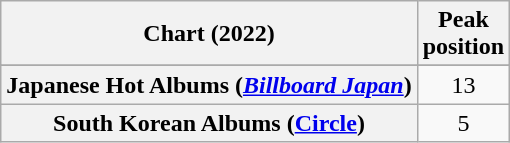<table class="wikitable sortable plainrowheaders" style="text-align:center">
<tr>
<th scope="col">Chart (2022)</th>
<th scope="col">Peak<br>position</th>
</tr>
<tr>
</tr>
<tr>
<th scope="row">Japanese Hot Albums (<em><a href='#'>Billboard Japan</a></em>)</th>
<td>13</td>
</tr>
<tr>
<th scope="row">South Korean Albums (<a href='#'>Circle</a>)</th>
<td>5</td>
</tr>
</table>
